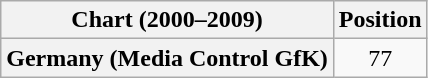<table class="wikitable plainrowheaders" style="text-align:center">
<tr>
<th scope="col">Chart (2000–2009)</th>
<th scope="col">Position</th>
</tr>
<tr>
<th scope="row">Germany (Media Control GfK)</th>
<td>77</td>
</tr>
</table>
